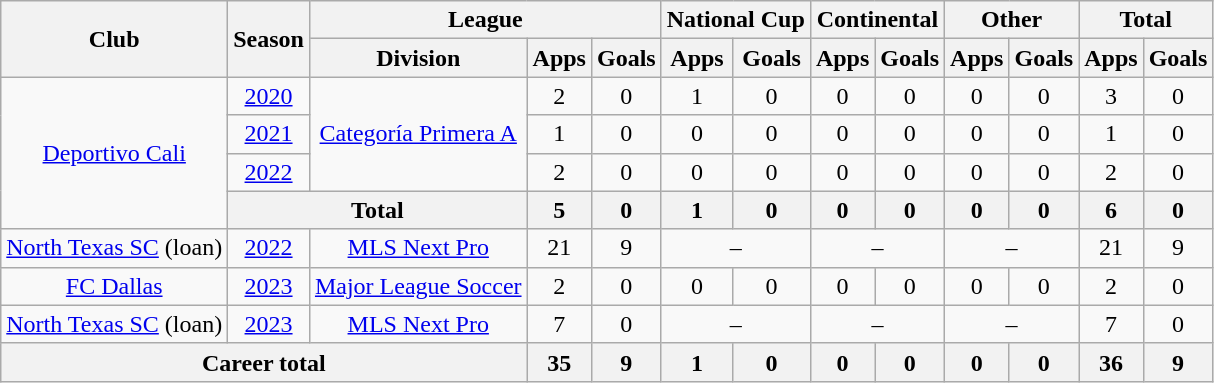<table class="wikitable" style="text-align: center">
<tr>
<th rowspan="2">Club</th>
<th rowspan="2">Season</th>
<th colspan="3">League</th>
<th colspan="2">National Cup</th>
<th colspan="2">Continental</th>
<th colspan="2">Other</th>
<th colspan="2">Total</th>
</tr>
<tr>
<th>Division</th>
<th>Apps</th>
<th>Goals</th>
<th>Apps</th>
<th>Goals</th>
<th>Apps</th>
<th>Goals</th>
<th>Apps</th>
<th>Goals</th>
<th>Apps</th>
<th>Goals</th>
</tr>
<tr>
<td rowspan="4"><a href='#'>Deportivo Cali</a></td>
<td><a href='#'>2020</a></td>
<td rowspan="3"><a href='#'>Categoría Primera A</a></td>
<td>2</td>
<td>0</td>
<td>1</td>
<td>0</td>
<td>0</td>
<td>0</td>
<td>0</td>
<td>0</td>
<td>3</td>
<td>0</td>
</tr>
<tr>
<td><a href='#'>2021</a></td>
<td>1</td>
<td>0</td>
<td>0</td>
<td>0</td>
<td>0</td>
<td>0</td>
<td>0</td>
<td>0</td>
<td>1</td>
<td>0</td>
</tr>
<tr>
<td><a href='#'>2022</a></td>
<td>2</td>
<td>0</td>
<td>0</td>
<td>0</td>
<td>0</td>
<td>0</td>
<td>0</td>
<td>0</td>
<td>2</td>
<td>0</td>
</tr>
<tr>
<th colspan="2"><strong>Total</strong></th>
<th>5</th>
<th>0</th>
<th>1</th>
<th>0</th>
<th>0</th>
<th>0</th>
<th>0</th>
<th>0</th>
<th>6</th>
<th>0</th>
</tr>
<tr>
<td><a href='#'>North Texas SC</a> (loan)</td>
<td><a href='#'>2022</a></td>
<td><a href='#'>MLS Next Pro</a></td>
<td>21</td>
<td>9</td>
<td colspan="2">–</td>
<td colspan="2">–</td>
<td colspan="2">–</td>
<td>21</td>
<td>9</td>
</tr>
<tr>
<td><a href='#'>FC Dallas</a></td>
<td><a href='#'>2023</a></td>
<td><a href='#'>Major League Soccer</a></td>
<td>2</td>
<td>0</td>
<td>0</td>
<td>0</td>
<td>0</td>
<td>0</td>
<td>0</td>
<td>0</td>
<td>2</td>
<td>0</td>
</tr>
<tr>
<td><a href='#'>North Texas SC</a> (loan)</td>
<td><a href='#'>2023</a></td>
<td><a href='#'>MLS Next Pro</a></td>
<td>7</td>
<td>0</td>
<td colspan="2">–</td>
<td colspan="2">–</td>
<td colspan="2">–</td>
<td>7</td>
<td>0</td>
</tr>
<tr>
<th colspan="3"><strong>Career total</strong></th>
<th>35</th>
<th>9</th>
<th>1</th>
<th>0</th>
<th>0</th>
<th>0</th>
<th>0</th>
<th>0</th>
<th>36</th>
<th>9</th>
</tr>
</table>
